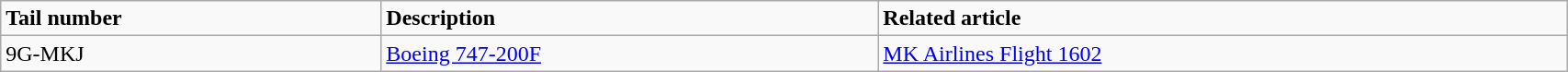<table class="wikitable" width="90%">
<tr>
<td><strong>Tail number</strong></td>
<td><strong>Description</strong></td>
<td><strong>Related article</strong></td>
</tr>
<tr>
<td>9G-MKJ</td>
<td><a href='#'>Boeing 747-200F</a></td>
<td><a href='#'>MK Airlines Flight 1602</a></td>
</tr>
</table>
